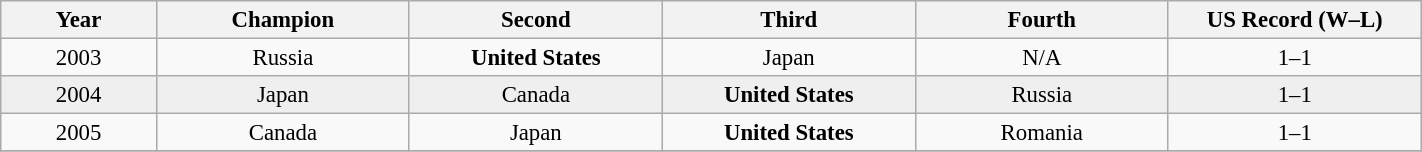<table class="wikitable" style="font-size:95%; width: 75%; text-align: center;">
<tr>
<th width=8%>Year</th>
<th width=13%>Champion</th>
<th width=13%>Second</th>
<th width=13%>Third</th>
<th width=13%>Fourth</th>
<th width=13%>US Record (W–L)</th>
</tr>
<tr>
<td>2003</td>
<td>Russia</td>
<td><strong>United States</strong></td>
<td>Japan</td>
<td>N/A</td>
<td>1–1</td>
</tr>
<tr style="background: #efefef;">
<td>2004</td>
<td>Japan</td>
<td>Canada</td>
<td><strong>United States</strong></td>
<td>Russia</td>
<td>1–1</td>
</tr>
<tr>
<td>2005</td>
<td>Canada</td>
<td>Japan</td>
<td><strong>United States</strong></td>
<td>Romania</td>
<td>1–1</td>
</tr>
<tr>
</tr>
</table>
